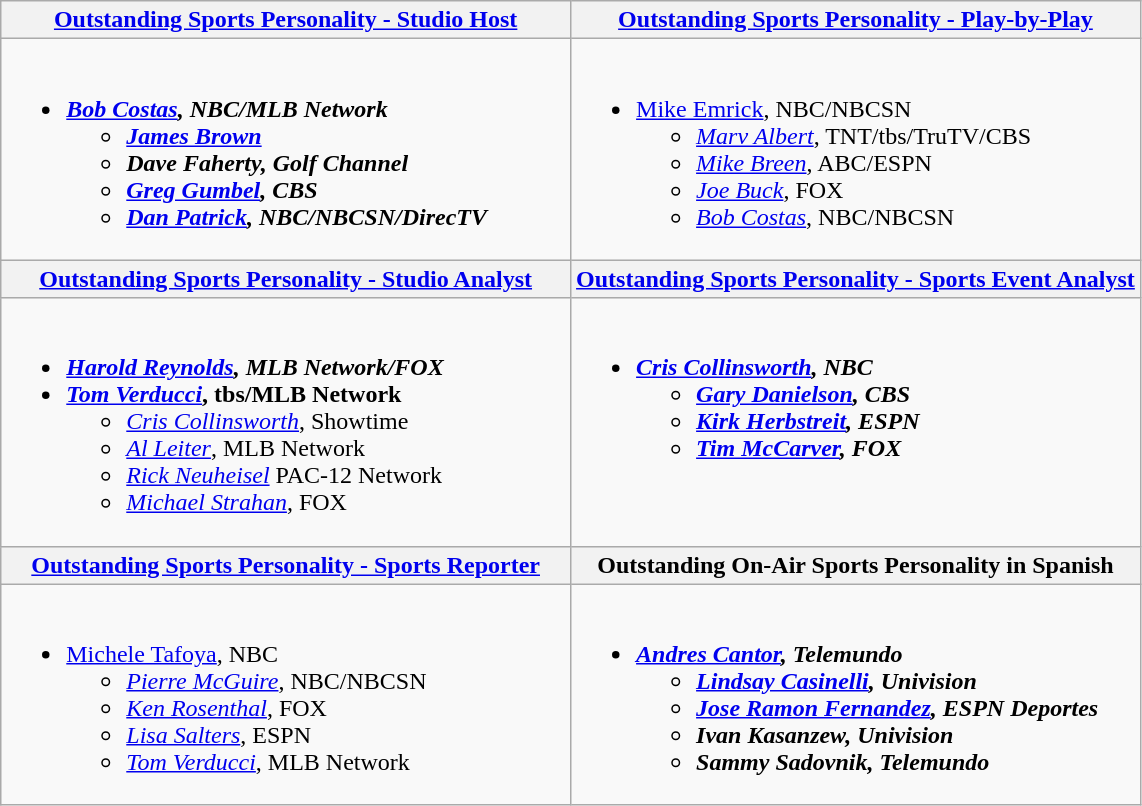<table class=wikitable>
<tr>
<th style="width:50%"><a href='#'>Outstanding Sports Personality - Studio Host</a></th>
<th style="width:50%"><a href='#'>Outstanding Sports Personality - Play-by-Play</a></th>
</tr>
<tr>
<td valign="top"><br><ul><li><strong><em><a href='#'>Bob Costas</a><em>, NBC/MLB Network<strong><ul><li></em><a href='#'>James Brown</a><em></li><li></em>Dave Faherty<em>, Golf Channel</li><li></em><a href='#'>Greg Gumbel</a><em>, CBS</li><li></em><a href='#'>Dan Patrick</a><em>, NBC/NBCSN/DirecTV</li></ul></li></ul></td>
<td valign="top"><br><ul><li></em></strong><a href='#'>Mike Emrick</a></em>, NBC/NBCSN</strong><ul><li><em><a href='#'>Marv Albert</a></em>, TNT/tbs/TruTV/CBS</li><li><em><a href='#'>Mike Breen</a></em>, ABC/ESPN</li><li><em><a href='#'>Joe Buck</a></em>, FOX</li><li><em><a href='#'>Bob Costas</a></em>, NBC/NBCSN</li></ul></li></ul></td>
</tr>
<tr>
<th style="width:50%"><a href='#'>Outstanding Sports Personality - Studio Analyst</a></th>
<th style="width:50%"><a href='#'>Outstanding Sports Personality - Sports Event Analyst</a></th>
</tr>
<tr>
<td valign="top"><br><ul><li><strong><em><a href='#'>Harold Reynolds</a><em>, MLB Network/FOX<strong></li><li></em></strong><a href='#'>Tom Verducci</a></em>, tbs/MLB Network</strong><ul><li><em><a href='#'>Cris Collinsworth</a></em>, Showtime</li><li><em><a href='#'>Al Leiter</a></em>, MLB Network</li><li><em><a href='#'>Rick Neuheisel</a></em> PAC-12 Network</li><li><em><a href='#'>Michael Strahan</a></em>, FOX</li></ul></li></ul></td>
<td valign="top"><br><ul><li><strong><em><a href='#'>Cris Collinsworth</a><em>, NBC<strong><ul><li></em><a href='#'>Gary Danielson</a><em>, CBS</li><li></em><a href='#'>Kirk Herbstreit</a><em>, ESPN</li><li></em><a href='#'>Tim McCarver</a><em>, FOX</li></ul></li></ul></td>
</tr>
<tr>
<th style="width:50%"><a href='#'>Outstanding Sports Personality - Sports Reporter</a></th>
<th style="width:50%">Outstanding On-Air Sports Personality in Spanish</th>
</tr>
<tr>
<td valign="top"><br><ul><li></em></strong><a href='#'>Michele Tafoya</a></em>, NBC</strong><ul><li><em><a href='#'>Pierre McGuire</a></em>, NBC/NBCSN</li><li><em><a href='#'>Ken Rosenthal</a></em>, FOX</li><li><em><a href='#'>Lisa Salters</a></em>, ESPN</li><li><em><a href='#'>Tom Verducci</a></em>, MLB Network</li></ul></li></ul></td>
<td valign="top"><br><ul><li><strong><em><a href='#'>Andres Cantor</a><em>, Telemundo<strong><ul><li></em><a href='#'>Lindsay Casinelli</a><em>, Univision</li><li></em><a href='#'>Jose Ramon Fernandez</a><em>, ESPN Deportes</li><li></em>Ivan Kasanzew<em>, Univision</li><li></em>Sammy Sadovnik<em>, Telemundo</li></ul></li></ul></td>
</tr>
</table>
